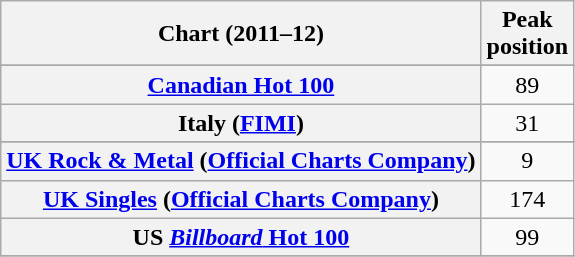<table class="wikitable sortable plainrowheaders">
<tr>
<th scope="col">Chart (2011–12)</th>
<th scope="col">Peak<br>position</th>
</tr>
<tr>
</tr>
<tr>
<th scope="row"><a href='#'>Canadian Hot 100</a></th>
<td style="text-align:center;">89</td>
</tr>
<tr>
<th scope="row">Italy (<a href='#'>FIMI</a>)</th>
<td style="text-align:center;">31</td>
</tr>
<tr>
</tr>
<tr>
<th scope="row"><a href='#'>UK Rock & Metal</a> (<a href='#'>Official Charts Company</a>)</th>
<td style="text-align:center;">9</td>
</tr>
<tr>
<th scope="row"><a href='#'>UK Singles</a> (<a href='#'>Official Charts Company</a>)</th>
<td style="text-align:center;">174</td>
</tr>
<tr>
<th scope="row">US <a href='#'><em>Billboard</em> Hot 100</a></th>
<td style="text-align:center;">99</td>
</tr>
<tr>
</tr>
</table>
